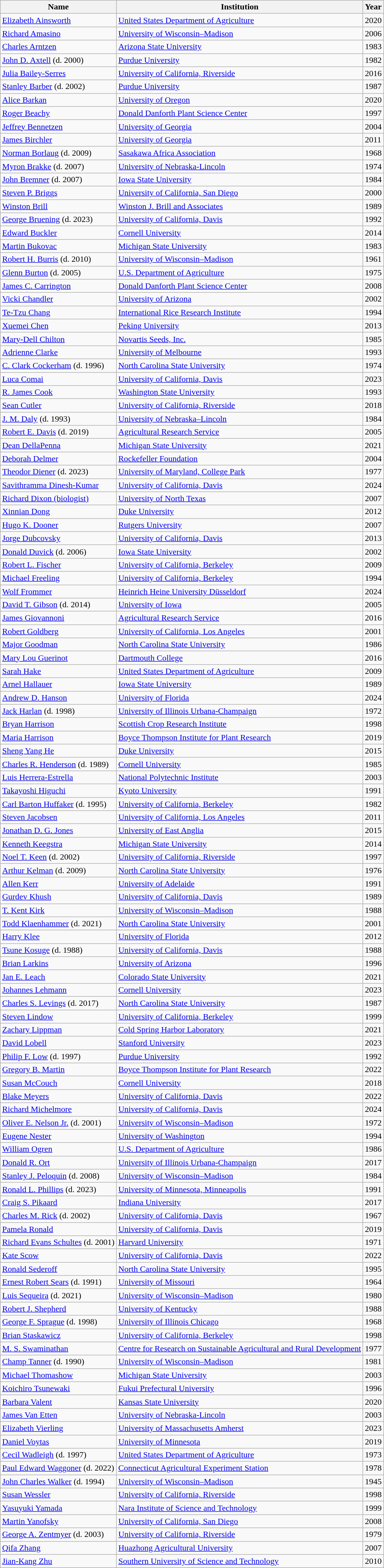<table class="wikitable sortable">
<tr>
<th>Name</th>
<th>Institution</th>
<th>Year</th>
</tr>
<tr>
<td><a href='#'>Elizabeth Ainsworth</a></td>
<td><a href='#'>United States Department of Agriculture</a></td>
<td>2020</td>
</tr>
<tr --->
<td><a href='#'>Richard Amasino</a></td>
<td><a href='#'>University of Wisconsin–Madison</a></td>
<td>2006</td>
</tr>
<tr --->
<td><a href='#'>Charles Arntzen</a></td>
<td><a href='#'>Arizona State University</a></td>
<td>1983</td>
</tr>
<tr>
<td><a href='#'>John D. Axtell</a> (d. 2000)</td>
<td><a href='#'>Purdue University</a></td>
<td>1982</td>
</tr>
<tr --->
<td><a href='#'>Julia Bailey-Serres</a></td>
<td><a href='#'>University of California, Riverside</a></td>
<td>2016</td>
</tr>
<tr>
<td><a href='#'>Stanley Barber</a> (d. 2002)</td>
<td><a href='#'>Purdue University</a></td>
<td>1987</td>
</tr>
<tr --->
<td><a href='#'>Alice Barkan</a></td>
<td><a href='#'>University of Oregon</a></td>
<td>2020</td>
</tr>
<tr --->
<td><a href='#'>Roger Beachy</a></td>
<td><a href='#'>Donald Danforth Plant Science Center</a></td>
<td>1997</td>
</tr>
<tr --->
<td><a href='#'>Jeffrey Bennetzen</a></td>
<td><a href='#'>University of Georgia</a></td>
<td>2004</td>
</tr>
<tr>
<td><a href='#'>James Birchler</a></td>
<td><a href='#'>University of Georgia</a></td>
<td>2011</td>
</tr>
<tr --->
<td><a href='#'>Norman Borlaug</a> (d. 2009)</td>
<td><a href='#'>Sasakawa Africa Association</a></td>
<td>1968</td>
</tr>
<tr --->
<td><a href='#'>Myron Brakke</a> (d. 2007)</td>
<td><a href='#'>University of Nebraska-Lincoln</a></td>
<td>1974</td>
</tr>
<tr --->
<td><a href='#'>John Bremner</a> (d. 2007)</td>
<td><a href='#'>Iowa State University</a></td>
<td>1984</td>
</tr>
<tr --->
<td><a href='#'>Steven P. Briggs</a></td>
<td><a href='#'>University of California, San Diego</a></td>
<td>2000</td>
</tr>
<tr --->
<td><a href='#'>Winston Brill</a></td>
<td><a href='#'>Winston J. Brill and Associates</a></td>
<td>1989</td>
</tr>
<tr --->
<td><a href='#'>George Bruening</a> (d. 2023)</td>
<td><a href='#'>University of California, Davis</a></td>
<td>1992</td>
</tr>
<tr --->
<td><a href='#'>Edward Buckler</a></td>
<td><a href='#'>Cornell University</a></td>
<td>2014</td>
</tr>
<tr --->
<td><a href='#'>Martin Bukovac</a></td>
<td><a href='#'>Michigan State University</a></td>
<td>1983</td>
</tr>
<tr --->
<td><a href='#'>Robert H. Burris</a> (d. 2010)</td>
<td><a href='#'>University of Wisconsin–Madison</a></td>
<td>1961</td>
</tr>
<tr --->
<td><a href='#'>Glenn Burton</a> (d. 2005)</td>
<td><a href='#'>U.S. Department of Agriculture</a></td>
<td>1975</td>
</tr>
<tr --->
<td><a href='#'>James C. Carrington</a></td>
<td><a href='#'>Donald Danforth Plant Science Center</a></td>
<td>2008</td>
</tr>
<tr --->
<td><a href='#'>Vicki Chandler</a></td>
<td><a href='#'>University of Arizona</a></td>
<td>2002</td>
</tr>
<tr --->
<td><a href='#'>Te-Tzu Chang</a></td>
<td><a href='#'>International Rice Research Institute</a></td>
<td>1994</td>
</tr>
<tr>
<td><a href='#'>Xuemei Chen</a></td>
<td><a href='#'>Peking University</a></td>
<td>2013</td>
</tr>
<tr --->
<td><a href='#'>Mary-Dell Chilton</a></td>
<td><a href='#'>Novartis Seeds, Inc.</a></td>
<td>1985</td>
</tr>
<tr --->
<td><a href='#'>Adrienne Clarke</a></td>
<td><a href='#'>University of Melbourne</a></td>
<td>1993</td>
</tr>
<tr --->
<td><a href='#'>C. Clark Cockerham</a> (d. 1996)</td>
<td><a href='#'>North Carolina State University</a></td>
<td>1974</td>
</tr>
<tr>
<td><a href='#'>Luca Comai</a></td>
<td><a href='#'>University of California, Davis</a></td>
<td>2023</td>
</tr>
<tr --->
<td><a href='#'>R. James Cook</a></td>
<td><a href='#'>Washington State University</a></td>
<td>1993</td>
</tr>
<tr>
<td><a href='#'>Sean Cutler</a></td>
<td><a href='#'>University of California, Riverside</a></td>
<td>2018</td>
</tr>
<tr>
<td><a href='#'>J. M. Daly</a> (d. 1993)</td>
<td><a href='#'>University of Nebraska–Lincoln</a></td>
<td>1984</td>
</tr>
<tr>
<td><a href='#'>Robert E. Davis</a> (d. 2019)</td>
<td><a href='#'>Agricultural Research Service</a></td>
<td>2005</td>
</tr>
<tr --->
<td><a href='#'>Dean DellaPenna</a></td>
<td><a href='#'>Michigan State University</a></td>
<td>2021</td>
</tr>
<tr --->
<td><a href='#'>Deborah Delmer</a></td>
<td><a href='#'>Rockefeller Foundation</a></td>
<td>2004</td>
</tr>
<tr --->
<td><a href='#'>Theodor Diener</a> (d. 2023)</td>
<td><a href='#'>University of Maryland, College Park</a></td>
<td>1977</td>
</tr>
<tr>
<td><a href='#'>Savithramma Dinesh-Kumar</a></td>
<td><a href='#'>University of California, Davis</a></td>
<td>2024</td>
</tr>
<tr>
<td><a href='#'>Richard Dixon (biologist)</a></td>
<td><a href='#'>University of North Texas</a></td>
<td>2007</td>
</tr>
<tr>
<td><a href='#'>Xinnian Dong</a></td>
<td><a href='#'>Duke University</a></td>
<td>2012</td>
</tr>
<tr --->
<td><a href='#'>Hugo K. Dooner</a></td>
<td><a href='#'>Rutgers University</a></td>
<td>2007</td>
</tr>
<tr>
<td><a href='#'>Jorge Dubcovsky</a></td>
<td><a href='#'>University of California, Davis</a></td>
<td>2013</td>
</tr>
<tr --->
<td><a href='#'>Donald Duvick</a> (d. 2006)</td>
<td><a href='#'>Iowa State University</a></td>
<td>2002</td>
</tr>
<tr --->
<td><a href='#'>Robert L. Fischer</a></td>
<td><a href='#'>University of California, Berkeley</a></td>
<td>2009</td>
</tr>
<tr --->
<td><a href='#'>Michael Freeling</a></td>
<td><a href='#'>University of California, Berkeley</a></td>
<td>1994</td>
</tr>
<tr>
<td><a href='#'>Wolf Frommer</a></td>
<td><a href='#'>Heinrich Heine University Düsseldorf</a></td>
<td>2024</td>
</tr>
<tr>
<td><a href='#'>David T. Gibson</a> (d. 2014)</td>
<td><a href='#'>University of Iowa</a></td>
<td>2005</td>
</tr>
<tr>
<td><a href='#'>James Giovannoni</a></td>
<td><a href='#'>Agricultural Research Service</a></td>
<td>2016</td>
</tr>
<tr --->
<td><a href='#'>Robert Goldberg</a></td>
<td><a href='#'>University of California, Los Angeles</a></td>
<td>2001</td>
</tr>
<tr --->
<td><a href='#'>Major Goodman</a></td>
<td><a href='#'>North Carolina State University</a></td>
<td>1986</td>
</tr>
<tr>
<td><a href='#'>Mary Lou Guerinot</a></td>
<td><a href='#'>Dartmouth College</a></td>
<td>2016</td>
</tr>
<tr --->
<td><a href='#'>Sarah Hake</a></td>
<td><a href='#'>United States Department of Agriculture</a></td>
<td>2009</td>
</tr>
<tr --->
<td><a href='#'>Arnel Hallauer</a></td>
<td><a href='#'>Iowa State University</a></td>
<td>1989</td>
</tr>
<tr>
<td><a href='#'>Andrew D. Hanson</a></td>
<td><a href='#'>University of Florida</a></td>
<td>2024</td>
</tr>
<tr>
<td><a href='#'>Jack Harlan</a> (d. 1998)</td>
<td><a href='#'>University of Illinois Urbana-Champaign</a></td>
<td>1972</td>
</tr>
<tr --->
<td><a href='#'>Bryan Harrison</a></td>
<td><a href='#'>Scottish Crop Research Institute</a></td>
<td>1998</td>
</tr>
<tr>
<td><a href='#'>Maria Harrison</a></td>
<td><a href='#'>Boyce Thompson Institute for Plant Research</a></td>
<td>2019</td>
</tr>
<tr>
<td><a href='#'>Sheng Yang He</a></td>
<td><a href='#'>Duke University</a></td>
<td>2015</td>
</tr>
<tr>
<td><a href='#'>Charles R. Henderson</a> (d. 1989)</td>
<td><a href='#'>Cornell University</a></td>
<td>1985</td>
</tr>
<tr --->
<td><a href='#'>Luis Herrera-Estrella</a></td>
<td><a href='#'>National Polytechnic Institute</a></td>
<td>2003</td>
</tr>
<tr --->
<td><a href='#'>Takayoshi Higuchi</a></td>
<td><a href='#'>Kyoto University</a></td>
<td>1991</td>
</tr>
<tr>
<td><a href='#'>Carl Barton Huffaker</a> (d. 1995)</td>
<td><a href='#'>University of California, Berkeley</a></td>
<td>1982</td>
</tr>
<tr>
<td><a href='#'>Steven Jacobsen</a></td>
<td><a href='#'>University of California, Los Angeles</a></td>
<td>2011</td>
</tr>
<tr --->
<td><a href='#'>Jonathan D. G. Jones</a></td>
<td><a href='#'>University of East Anglia</a></td>
<td>2015</td>
</tr>
<tr>
<td><a href='#'>Kenneth Keegstra</a></td>
<td><a href='#'>Michigan State University</a></td>
<td>2014</td>
</tr>
<tr>
<td><a href='#'>Noel T. Keen</a> (d. 2002)</td>
<td><a href='#'>University of California, Riverside</a></td>
<td>1997</td>
</tr>
<tr --->
<td><a href='#'>Arthur Kelman</a> (d. 2009)</td>
<td><a href='#'>North Carolina State University</a></td>
<td>1976</td>
</tr>
<tr --->
<td><a href='#'>Allen Kerr</a></td>
<td><a href='#'>University of Adelaide</a></td>
<td>1991</td>
</tr>
<tr --->
<td><a href='#'>Gurdev Khush</a></td>
<td><a href='#'>University of California, Davis</a></td>
<td>1989</td>
</tr>
<tr --->
<td><a href='#'>T. Kent Kirk</a></td>
<td><a href='#'>University of Wisconsin–Madison</a></td>
<td>1988</td>
</tr>
<tr --->
<td><a href='#'>Todd Klaenhammer</a> (d. 2021)</td>
<td><a href='#'>North Carolina State University</a></td>
<td>2001</td>
</tr>
<tr>
<td><a href='#'>Harry Klee</a></td>
<td><a href='#'>University of Florida</a></td>
<td>2012</td>
</tr>
<tr>
<td><a href='#'>Tsune Kosuge</a> (d. 1988)</td>
<td><a href='#'>University of California, Davis</a></td>
<td>1988</td>
</tr>
<tr --->
<td><a href='#'>Brian Larkins</a></td>
<td><a href='#'>University of Arizona</a></td>
<td>1996</td>
</tr>
<tr>
<td><a href='#'>Jan E. Leach</a></td>
<td><a href='#'>Colorado State University</a></td>
<td>2021</td>
</tr>
<tr>
<td><a href='#'>Johannes Lehmann</a></td>
<td><a href='#'>Cornell University</a></td>
<td>2023</td>
</tr>
<tr --->
<td><a href='#'>Charles S. Levings</a> (d. 2017)</td>
<td><a href='#'>North Carolina State University</a></td>
<td>1987</td>
</tr>
<tr --->
<td><a href='#'>Steven Lindow</a></td>
<td><a href='#'>University of California, Berkeley</a></td>
<td>1999</td>
</tr>
<tr --->
<td><a href='#'>Zachary Lippman</a></td>
<td><a href='#'>Cold Spring Harbor Laboratory</a></td>
<td>2021</td>
</tr>
<tr>
<td><a href='#'>David Lobell</a></td>
<td><a href='#'>Stanford University</a></td>
<td>2023</td>
</tr>
<tr>
<td><a href='#'>Philip F. Low</a> (d. 1997)</td>
<td><a href='#'>Purdue University</a></td>
<td>1992</td>
</tr>
<tr>
<td><a href='#'>Gregory B. Martin</a></td>
<td><a href='#'>Boyce Thompson Institute for Plant Research</a></td>
<td>2022</td>
</tr>
<tr --->
<td><a href='#'>Susan McCouch</a></td>
<td><a href='#'>Cornell University</a></td>
<td>2018</td>
</tr>
<tr>
<td><a href='#'>Blake Meyers</a></td>
<td><a href='#'>University of California, Davis</a></td>
<td>2022</td>
</tr>
<tr>
<td><a href='#'>Richard Michelmore</a></td>
<td><a href='#'>University of California, Davis</a></td>
<td>2024</td>
</tr>
<tr>
<td><a href='#'>Oliver E. Nelson Jr.</a> (d. 2001)</td>
<td><a href='#'>University of Wisconsin–Madison</a></td>
<td>1972</td>
</tr>
<tr --->
<td><a href='#'>Eugene Nester</a></td>
<td><a href='#'>University of Washington</a></td>
<td>1994</td>
</tr>
<tr --->
<td><a href='#'>William Ogren</a></td>
<td><a href='#'>U.S. Department of Agriculture</a></td>
<td>1986</td>
</tr>
<tr>
<td><a href='#'>Donald R. Ort</a></td>
<td><a href='#'>University of Illinois Urbana-Champaign</a></td>
<td>2017</td>
</tr>
<tr --->
<td><a href='#'>Stanley J. Peloquin</a> (d. 2008)</td>
<td><a href='#'>University of Wisconsin–Madison</a></td>
<td>1984</td>
</tr>
<tr --->
<td><a href='#'>Ronald L. Phillips</a> (d. 2023)</td>
<td><a href='#'>University of Minnesota, Minneapolis</a></td>
<td>1991</td>
</tr>
<tr --->
<td><a href='#'>Craig S. Pikaard</a></td>
<td><a href='#'>Indiana University</a></td>
<td>2017</td>
</tr>
<tr>
<td><a href='#'>Charles M. Rick</a> (d. 2002)</td>
<td><a href='#'>University of California, Davis</a></td>
<td>1967</td>
</tr>
<tr --->
<td><a href='#'>Pamela Ronald</a></td>
<td><a href='#'>University of California, Davis</a></td>
<td>2019</td>
</tr>
<tr>
<td><a href='#'>Richard Evans Schultes</a> (d. 2001)</td>
<td><a href='#'>Harvard University</a></td>
<td>1971</td>
</tr>
<tr>
<td><a href='#'>Kate Scow</a></td>
<td><a href='#'>University of California, Davis</a></td>
<td>2022</td>
</tr>
<tr --->
<td><a href='#'>Ronald Sederoff</a></td>
<td><a href='#'>North Carolina State University</a></td>
<td>1995</td>
</tr>
<tr>
<td><a href='#'>Ernest Robert Sears</a> (d. 1991)</td>
<td><a href='#'>University of Missouri</a></td>
<td>1964</td>
</tr>
<tr --->
<td><a href='#'>Luis Sequeira</a> (d. 2021)</td>
<td><a href='#'>University of Wisconsin–Madison</a></td>
<td>1980</td>
</tr>
<tr --->
<td><a href='#'>Robert J. Shepherd</a></td>
<td><a href='#'>University of Kentucky</a></td>
<td>1988</td>
</tr>
<tr>
<td><a href='#'>George F. Sprague</a> (d. 1998)</td>
<td><a href='#'>University of Illinois Chicago</a></td>
<td>1968</td>
</tr>
<tr --->
<td><a href='#'>Brian Staskawicz</a></td>
<td><a href='#'>University of California, Berkeley</a></td>
<td>1998</td>
</tr>
<tr --->
<td><a href='#'>M. S. Swaminathan</a></td>
<td><a href='#'>Centre for Research on Sustainable Agricultural and Rural Development</a></td>
<td>1977</td>
</tr>
<tr>
<td><a href='#'>Champ Tanner</a> (d. 1990)</td>
<td><a href='#'>University of Wisconsin–Madison</a></td>
<td>1981</td>
</tr>
<tr --->
<td><a href='#'>Michael Thomashow</a></td>
<td><a href='#'>Michigan State University</a></td>
<td>2003</td>
</tr>
<tr --->
<td><a href='#'>Koichiro Tsunewaki</a></td>
<td><a href='#'>Fukui Prefectural University</a></td>
<td>1996</td>
</tr>
<tr>
<td><a href='#'>Barbara Valent</a></td>
<td><a href='#'>Kansas State University</a></td>
<td>2020</td>
</tr>
<tr --->
<td><a href='#'>James Van Etten</a></td>
<td><a href='#'>University of Nebraska-Lincoln</a></td>
<td>2003</td>
</tr>
<tr>
<td><a href='#'>Elizabeth Vierling</a></td>
<td><a href='#'>University of Massachusetts Amherst</a></td>
<td>2023</td>
</tr>
<tr --->
<td><a href='#'>Daniel Voytas</a></td>
<td><a href='#'>University of Minnesota</a></td>
<td>2019</td>
</tr>
<tr>
<td><a href='#'>Cecil Wadleigh</a> (d. 1997)</td>
<td><a href='#'>United States Department of Agriculture</a></td>
<td>1973</td>
</tr>
<tr --->
<td><a href='#'>Paul Edward Waggoner</a> (d. 2022)</td>
<td><a href='#'>Connecticut Agricultural Experiment Station</a></td>
<td>1978</td>
</tr>
<tr>
<td><a href='#'>John Charles Walker</a> (d. 1994)</td>
<td><a href='#'>University of Wisconsin–Madison</a></td>
<td>1945</td>
</tr>
<tr --->
<td><a href='#'>Susan Wessler</a></td>
<td><a href='#'>University of California, Riverside</a></td>
<td>1998</td>
</tr>
<tr --->
<td><a href='#'>Yasuyuki Yamada</a></td>
<td><a href='#'>Nara Institute of Science and Technology</a></td>
<td>1999</td>
</tr>
<tr>
<td><a href='#'>Martin Yanofsky</a></td>
<td><a href='#'>University of California, San Diego</a></td>
<td>2008</td>
</tr>
<tr>
<td><a href='#'>George A. Zentmyer</a> (d. 2003)</td>
<td><a href='#'>University of California, Riverside</a></td>
<td>1979</td>
</tr>
<tr --->
<td><a href='#'>Qifa Zhang</a></td>
<td><a href='#'>Huazhong Agricultural University</a></td>
<td>2007</td>
</tr>
<tr>
<td><a href='#'>Jian-Kang Zhu</a></td>
<td><a href='#'>Southern University of Science and Technology</a></td>
<td>2010</td>
</tr>
</table>
